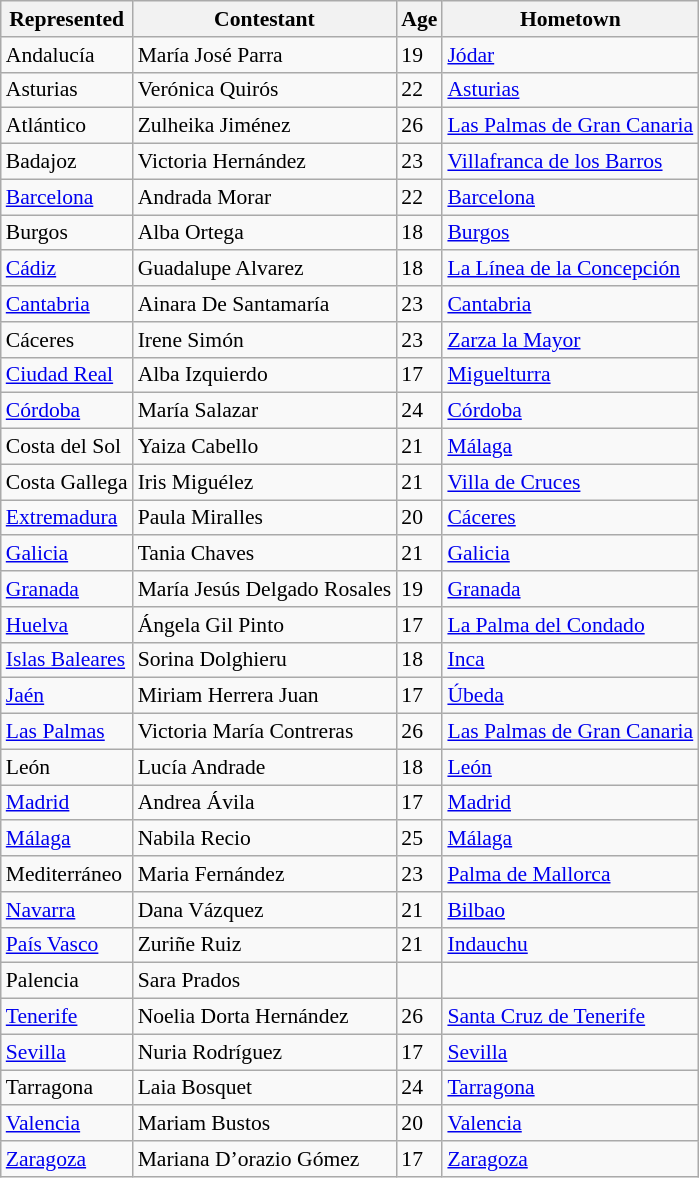<table class="wikitable sticky-header" style="font-size: 90%;">
<tr>
<th>Represented</th>
<th>Contestant</th>
<th>Age</th>
<th>Hometown</th>
</tr>
<tr>
<td>Andalucía</td>
<td>María José Parra</td>
<td>19</td>
<td><a href='#'>Jódar</a></td>
</tr>
<tr>
<td>Asturias</td>
<td>Verónica Quirós</td>
<td>22</td>
<td><a href='#'>Asturias</a></td>
</tr>
<tr>
<td>Atlántico</td>
<td>Zulheika Jiménez</td>
<td>26</td>
<td><a href='#'>Las Palmas de Gran Canaria</a></td>
</tr>
<tr>
<td>Badajoz</td>
<td>Victoria Hernández</td>
<td>23</td>
<td><a href='#'>Villafranca de los Barros</a></td>
</tr>
<tr>
<td><a href='#'>Barcelona</a></td>
<td>Andrada Morar</td>
<td>22</td>
<td><a href='#'>Barcelona</a></td>
</tr>
<tr>
<td>Burgos</td>
<td>Alba Ortega</td>
<td>18</td>
<td><a href='#'>Burgos</a></td>
</tr>
<tr>
<td><a href='#'>Cádiz</a></td>
<td>Guadalupe Alvarez</td>
<td>18</td>
<td><a href='#'>La Línea de la Concepción</a></td>
</tr>
<tr>
<td><a href='#'>Cantabria</a></td>
<td>Ainara De Santamaría</td>
<td>23</td>
<td><a href='#'>Cantabria</a></td>
</tr>
<tr>
<td>Cáceres</td>
<td>Irene Simón</td>
<td>23</td>
<td><a href='#'>Zarza la Mayor</a></td>
</tr>
<tr>
<td><a href='#'>Ciudad Real</a></td>
<td>Alba Izquierdo</td>
<td>17</td>
<td><a href='#'>Miguelturra</a></td>
</tr>
<tr>
<td><a href='#'>Córdoba</a></td>
<td>María Salazar</td>
<td>24</td>
<td><a href='#'>Córdoba</a></td>
</tr>
<tr>
<td>Costa del Sol</td>
<td>Yaiza Cabello</td>
<td>21</td>
<td><a href='#'>Málaga</a></td>
</tr>
<tr>
<td>Costa Gallega</td>
<td>Iris Miguélez</td>
<td>21</td>
<td><a href='#'>Villa de Cruces</a></td>
</tr>
<tr>
<td><a href='#'>Extremadura</a></td>
<td>Paula Miralles</td>
<td>20</td>
<td><a href='#'>Cáceres</a></td>
</tr>
<tr>
<td><a href='#'>Galicia</a></td>
<td>Tania Chaves</td>
<td>21</td>
<td><a href='#'>Galicia</a></td>
</tr>
<tr>
<td><a href='#'>Granada</a></td>
<td>María Jesús Delgado Rosales</td>
<td>19</td>
<td><a href='#'>Granada</a></td>
</tr>
<tr>
<td><a href='#'>Huelva</a></td>
<td>Ángela Gil Pinto</td>
<td>17</td>
<td><a href='#'>La Palma del Condado</a></td>
</tr>
<tr>
<td><a href='#'>Islas Baleares</a></td>
<td>Sorina Dolghieru</td>
<td>18</td>
<td><a href='#'>Inca</a></td>
</tr>
<tr>
<td><a href='#'>Jaén</a></td>
<td>Miriam Herrera Juan</td>
<td>17</td>
<td><a href='#'>Úbeda</a></td>
</tr>
<tr>
<td><a href='#'>Las Palmas</a></td>
<td>Victoria María Contreras</td>
<td>26</td>
<td><a href='#'>Las Palmas de Gran Canaria</a></td>
</tr>
<tr>
<td>León</td>
<td>Lucía Andrade</td>
<td>18</td>
<td><a href='#'>León</a></td>
</tr>
<tr>
<td><a href='#'>Madrid</a></td>
<td>Andrea Ávila</td>
<td>17</td>
<td><a href='#'>Madrid</a></td>
</tr>
<tr>
<td><a href='#'>Málaga</a></td>
<td>Nabila Recio</td>
<td>25</td>
<td><a href='#'>Málaga</a></td>
</tr>
<tr>
<td>Mediterráneo</td>
<td>Maria Fernández</td>
<td>23</td>
<td><a href='#'>Palma de Mallorca</a></td>
</tr>
<tr>
<td><a href='#'>Navarra</a></td>
<td>Dana Vázquez</td>
<td>21</td>
<td><a href='#'>Bilbao</a></td>
</tr>
<tr>
<td><a href='#'>País Vasco</a></td>
<td>Zuriñe Ruiz</td>
<td>21</td>
<td><a href='#'>Indauchu</a></td>
</tr>
<tr>
<td>Palencia</td>
<td>Sara Prados</td>
<td></td>
<td></td>
</tr>
<tr>
<td><a href='#'>Tenerife</a></td>
<td>Noelia Dorta Hernández</td>
<td>26</td>
<td><a href='#'>Santa Cruz de Tenerife</a></td>
</tr>
<tr>
<td><a href='#'>Sevilla</a></td>
<td>Nuria Rodríguez</td>
<td>17</td>
<td><a href='#'>Sevilla</a></td>
</tr>
<tr>
<td>Tarragona</td>
<td>Laia Bosquet</td>
<td>24</td>
<td><a href='#'>Tarragona</a></td>
</tr>
<tr>
<td><a href='#'>Valencia</a></td>
<td>Mariam Bustos</td>
<td>20</td>
<td><a href='#'>Valencia</a></td>
</tr>
<tr>
<td><a href='#'>Zaragoza</a></td>
<td>Mariana D’orazio Gómez</td>
<td>17</td>
<td><a href='#'>Zaragoza</a></td>
</tr>
</table>
